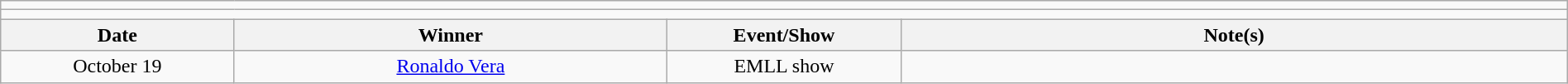<table class="wikitable" style="text-align:center; width:100%;">
<tr>
<td colspan=5></td>
</tr>
<tr>
<td colspan=5><strong></strong></td>
</tr>
<tr>
<th width=14%>Date</th>
<th width=26%>Winner</th>
<th width=14%>Event/Show</th>
<th width=40%>Note(s)</th>
</tr>
<tr>
<td>October 19</td>
<td><a href='#'>Ronaldo Vera</a></td>
<td>EMLL show</td>
<td align=left></td>
</tr>
</table>
